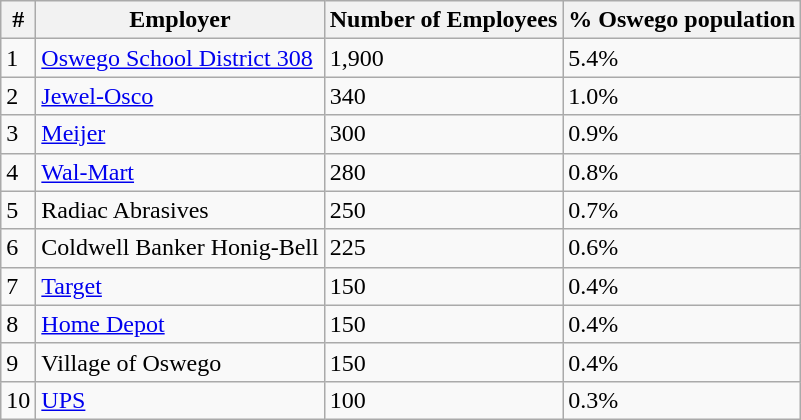<table class="wikitable sortable mw-collapsible">
<tr>
<th>#</th>
<th>Employer</th>
<th>Number of Employees</th>
<th>% Oswego population</th>
</tr>
<tr>
<td>1</td>
<td><a href='#'>Oswego School District 308</a></td>
<td>1,900</td>
<td>5.4%</td>
</tr>
<tr>
<td>2</td>
<td><a href='#'>Jewel-Osco</a></td>
<td>340</td>
<td>1.0%</td>
</tr>
<tr>
<td>3</td>
<td><a href='#'>Meijer</a></td>
<td>300</td>
<td>0.9%</td>
</tr>
<tr>
<td>4</td>
<td><a href='#'>Wal-Mart</a></td>
<td>280</td>
<td>0.8%</td>
</tr>
<tr>
<td>5</td>
<td>Radiac Abrasives</td>
<td>250</td>
<td>0.7%</td>
</tr>
<tr>
<td>6</td>
<td>Coldwell Banker Honig-Bell</td>
<td>225</td>
<td>0.6%</td>
</tr>
<tr>
<td>7</td>
<td><a href='#'>Target</a></td>
<td>150</td>
<td>0.4%</td>
</tr>
<tr>
<td>8</td>
<td><a href='#'>Home Depot</a></td>
<td>150</td>
<td>0.4%</td>
</tr>
<tr>
<td>9</td>
<td>Village of Oswego</td>
<td>150</td>
<td>0.4%</td>
</tr>
<tr>
<td>10</td>
<td><a href='#'>UPS</a></td>
<td>100</td>
<td>0.3%</td>
</tr>
</table>
